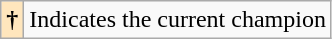<table class="wikitable">
<tr>
<th style="background:#ffe6bd;">†</th>
<td>Indicates the current champion</td>
</tr>
</table>
